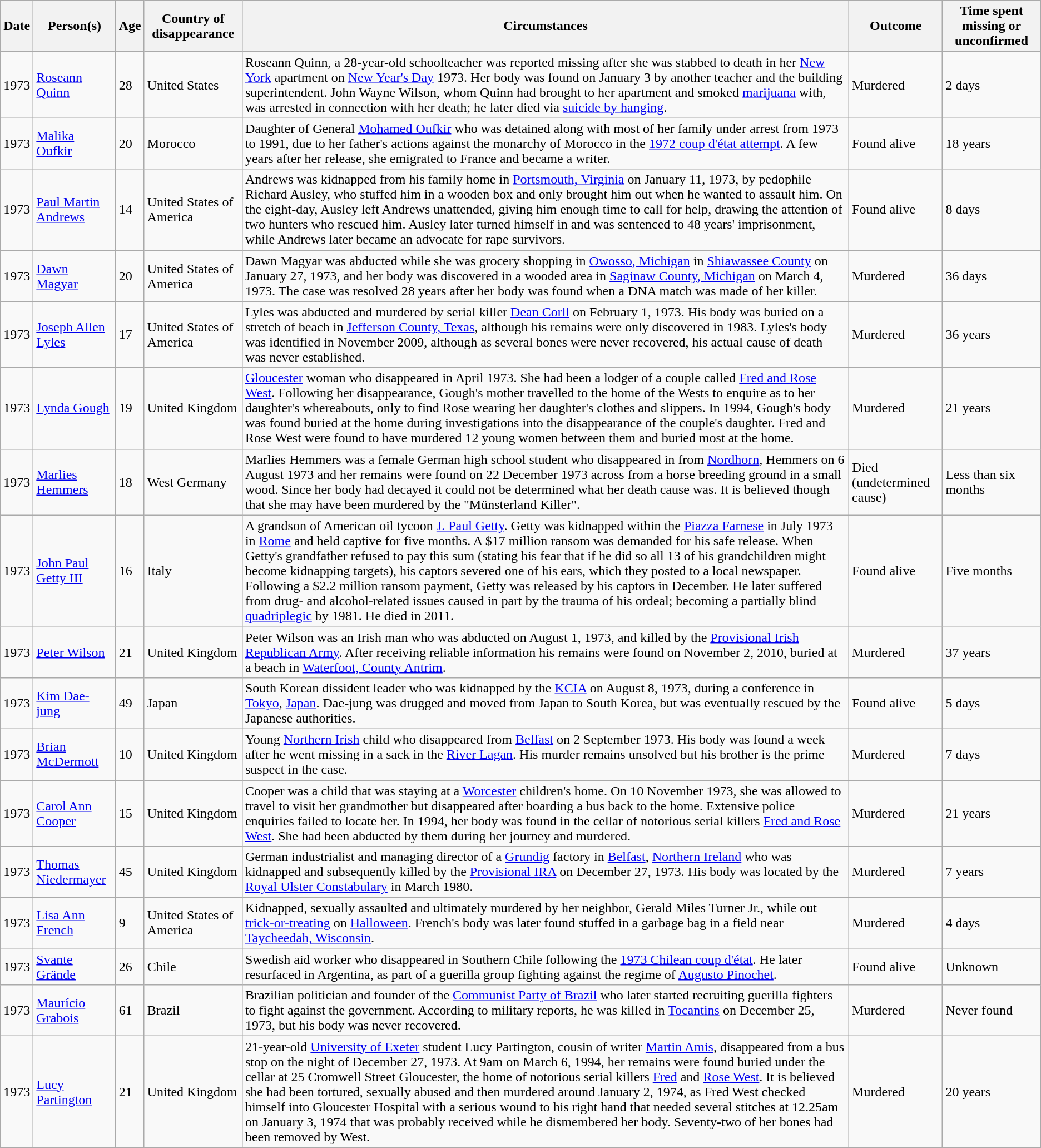<table class="wikitable sortable zebra">
<tr>
<th data-sort-type="isoDate">Date</th>
<th data-sort-type="text">Person(s)</th>
<th data-sort-type="text">Age</th>
<th>Country of disappearance</th>
<th class="unsortable">Circumstances</th>
<th data-sort-type="text">Outcome</th>
<th data-sort-type="value">Time spent missing or unconfirmed</th>
</tr>
<tr>
<td data-sort-value="1973-01-01">1973</td>
<td><a href='#'>Roseann Quinn</a></td>
<td data-sort-value="028">28</td>
<td>United States</td>
<td>Roseann Quinn, a 28-year-old schoolteacher was reported missing after she was stabbed to death in her <a href='#'>New York</a> apartment on <a href='#'>New Year's Day</a> 1973. Her body was found on January 3 by another teacher and the building superintendent. John Wayne Wilson, whom Quinn had brought to her apartment and smoked <a href='#'>marijuana</a> with, was arrested in connection with her death; he later died via <a href='#'>suicide by hanging</a>.</td>
<td>Murdered</td>
<td data-sort-value="00002">2 days</td>
</tr>
<tr>
<td>1973</td>
<td><a href='#'>Malika Oufkir</a></td>
<td data-sort-value="020">20</td>
<td>Morocco</td>
<td>Daughter of General <a href='#'>Mohamed Oufkir</a> who was detained along with most of her family under arrest from 1973 to 1991, due to her father's actions against the monarchy of Morocco in the <a href='#'>1972 coup d'état attempt</a>. A few years after her release, she emigrated to France and became a writer.</td>
<td>Found alive</td>
<td>18 years</td>
</tr>
<tr>
<td>1973</td>
<td><a href='#'>Paul Martin Andrews</a></td>
<td data-sort-value="014">14</td>
<td>United States of America</td>
<td>Andrews was kidnapped from his family home in <a href='#'>Portsmouth, Virginia</a> on January 11, 1973, by pedophile Richard Ausley, who stuffed him in a wooden box and only brought him out when he wanted to assault him. On the eight-day, Ausley left Andrews unattended, giving him enough time to call for help, drawing the attention of two hunters who rescued him. Ausley later turned himself in and was sentenced to 48 years' imprisonment, while Andrews later became an advocate for rape survivors.</td>
<td>Found alive</td>
<td>8 days</td>
</tr>
<tr>
<td data-sort-value="1973-01-27">1973</td>
<td><a href='#'>Dawn Magyar</a></td>
<td data-sort-value="020">20</td>
<td>United States of America</td>
<td>Dawn Magyar was abducted while she was grocery shopping in <a href='#'>Owosso, Michigan</a> in <a href='#'>Shiawassee County</a> on January 27, 1973, and her body was discovered in a wooded area in <a href='#'>Saginaw County, Michigan</a> on March 4, 1973. The case was resolved 28 years after her body was found when a DNA match was made of her killer.</td>
<td>Murdered</td>
<td data-sort-value="0036">36 days</td>
</tr>
<tr>
<td data-sort-value="1973-02-01">1973</td>
<td><a href='#'>Joseph Allen Lyles</a></td>
<td data-sort-value="017">17</td>
<td>United States of America</td>
<td>Lyles was abducted and murdered by serial killer <a href='#'>Dean Corll</a> on February 1, 1973. His body was buried on a stretch of beach in <a href='#'>Jefferson County, Texas</a>, although his remains were only discovered in 1983. Lyles's body was identified in November 2009, although as several bones were never recovered, his actual cause of death was never established.</td>
<td>Murdered</td>
<td>36 years</td>
</tr>
<tr>
<td>1973</td>
<td><a href='#'>Lynda Gough</a></td>
<td data-sort-value="019">19</td>
<td>United Kingdom</td>
<td><a href='#'>Gloucester</a> woman who disappeared in April 1973. She had been a lodger of a couple called <a href='#'>Fred and Rose West</a>. Following her disappearance, Gough's mother travelled to the home of the Wests to enquire as to her daughter's whereabouts, only to find Rose wearing her daughter's clothes and slippers. In 1994, Gough's body was found buried at the home during investigations into the disappearance of the couple's daughter. Fred and Rose West were found to have murdered 12 young women between them and buried most at the home.</td>
<td>Murdered</td>
<td>21 years</td>
</tr>
<tr>
<td>1973</td>
<td><a href='#'>Marlies Hemmers</a></td>
<td data-sort-value="018">18</td>
<td>West Germany</td>
<td>Marlies Hemmers was a female German high school student who disappeared in from <a href='#'>Nordhorn</a>, Hemmers on 6 August 1973 and her remains were found on 22 December 1973 across from a horse breeding ground in a small wood. Since her body had decayed it could not be determined what her death cause was. It is believed though that she may have been murdered by the "Münsterland Killer".</td>
<td>Died (undetermined cause)</td>
<td data-sort-value="13607">Less than six months</td>
</tr>
<tr>
<td data-sort-value="1973-07-10">1973</td>
<td><a href='#'>John Paul Getty III</a></td>
<td data-sort-value="016">16</td>
<td>Italy</td>
<td>A grandson of American oil tycoon <a href='#'>J. Paul Getty</a>. Getty was kidnapped within the <a href='#'>Piazza Farnese</a> in July 1973 in <a href='#'>Rome</a> and held captive for five months. A $17 million ransom was demanded for his safe release. When Getty's grandfather refused to pay this sum (stating his fear that if he did so all 13 of his grandchildren might become kidnapping targets), his captors severed one of his ears, which they posted to a local newspaper. Following a $2.2 million ransom payment, Getty was released by his captors in December. He later suffered from drug- and alcohol-related issues caused in part by the trauma of his ordeal; becoming a partially blind <a href='#'>quadriplegic</a> by 1981. He died in 2011.</td>
<td>Found alive</td>
<td data-sort-value="0036">Five months</td>
</tr>
<tr>
<td data-sort-value="1973-08-01">1973</td>
<td><a href='#'>Peter Wilson</a></td>
<td data-sort-value="021">21</td>
<td>United Kingdom</td>
<td>Peter Wilson was an Irish man who was abducted on August 1, 1973, and killed by the <a href='#'>Provisional Irish Republican Army</a>. After receiving reliable information his remains were found on November 2, 2010, buried at a beach in <a href='#'>Waterfoot, County Antrim</a>.</td>
<td>Murdered</td>
<td data-sort-value="13607">37 years</td>
</tr>
<tr>
<td>1973</td>
<td><a href='#'>Kim Dae-jung</a></td>
<td data-sort-value="049">49</td>
<td>Japan</td>
<td>South Korean dissident leader who was kidnapped by the <a href='#'>KCIA</a> on August 8, 1973, during a conference in <a href='#'>Tokyo</a>, <a href='#'>Japan</a>. Dae-jung was drugged and moved from Japan to South Korea, but was eventually rescued by the Japanese authorities.</td>
<td>Found alive</td>
<td>5 days</td>
</tr>
<tr>
<td>1973</td>
<td><a href='#'>Brian McDermott</a></td>
<td data-sort-value="010">10</td>
<td>United Kingdom</td>
<td>Young <a href='#'>Northern Irish</a> child who disappeared from <a href='#'>Belfast</a> on 2 September 1973. His body was found a week after he went missing in a sack in the <a href='#'>River Lagan</a>. His murder remains unsolved but his brother is the prime suspect in the case.</td>
<td>Murdered</td>
<td>7 days</td>
</tr>
<tr>
<td>1973</td>
<td><a href='#'>Carol Ann Cooper</a></td>
<td data-sort-value="015">15</td>
<td>United Kingdom</td>
<td>Cooper was a child that was staying at a <a href='#'>Worcester</a> children's home. On 10 November 1973, she was allowed to travel to visit her grandmother but disappeared after boarding a bus back to the home. Extensive police enquiries failed to locate her. In 1994, her body was found in the cellar of notorious serial killers <a href='#'>Fred and Rose West</a>. She had been abducted by them during her journey and murdered.</td>
<td>Murdered</td>
<td>21 years</td>
</tr>
<tr>
<td>1973</td>
<td><a href='#'>Thomas Niedermayer</a></td>
<td data-sort-value="045">45</td>
<td>United Kingdom</td>
<td>German industrialist and managing director of a <a href='#'>Grundig</a> factory in <a href='#'>Belfast</a>, <a href='#'>Northern Ireland</a> who was kidnapped and subsequently killed by the <a href='#'>Provisional IRA</a> on December 27, 1973. His body was located by the <a href='#'>Royal Ulster Constabulary</a> in March 1980.</td>
<td>Murdered</td>
<td>7 years</td>
</tr>
<tr>
<td>1973</td>
<td><a href='#'>Lisa Ann French</a></td>
<td data-sort-value="009">9</td>
<td>United States of America</td>
<td>Kidnapped, sexually assaulted and ultimately murdered by her neighbor, Gerald Miles Turner Jr., while out <a href='#'>trick-or-treating</a> on <a href='#'>Halloween</a>. French's body was later found stuffed in a garbage bag in a field near <a href='#'>Taycheedah, Wisconsin</a>.</td>
<td>Murdered</td>
<td>4 days</td>
</tr>
<tr>
<td>1973</td>
<td><a href='#'>Svante Grände</a></td>
<td data-sort-value="026">26</td>
<td>Chile</td>
<td>Swedish aid worker who disappeared in Southern Chile following the <a href='#'>1973 Chilean coup d'état</a>. He later resurfaced in Argentina, as part of a guerilla group fighting against the regime of <a href='#'>Augusto Pinochet</a>.</td>
<td>Found alive</td>
<td>Unknown</td>
</tr>
<tr>
<td>1973</td>
<td><a href='#'>Maurício Grabois</a></td>
<td data-sort-value="061">61</td>
<td>Brazil</td>
<td>Brazilian politician and founder of the <a href='#'>Communist Party of Brazil</a> who later started recruiting guerilla fighters to fight against the government. According to military reports, he was killed in <a href='#'>Tocantins</a> on December 25, 1973, but his body was never recovered.</td>
<td>Murdered</td>
<td>Never found</td>
</tr>
<tr>
<td data-sort-value="1973-12-27">1973</td>
<td><a href='#'>Lucy Partington</a></td>
<td data-sort-value="021">21</td>
<td>United Kingdom</td>
<td>21-year-old <a href='#'>University of Exeter</a> student Lucy Partington, cousin of writer <a href='#'>Martin Amis</a>, disappeared from a bus stop on the night of December 27, 1973. At 9am on March 6, 1994, her remains were found buried under the cellar at 25 Cromwell Street Gloucester, the home of notorious serial killers <a href='#'>Fred</a> and <a href='#'>Rose West</a>. It is believed she had been tortured, sexually abused and then murdered around January 2, 1974, as Fred West checked himself into Gloucester Hospital with a serious wound to his right hand that needed several stitches at 12.25am on January 3, 1974 that was probably received while he dismembered her body. Seventy-two of her bones had been removed by West.</td>
<td>Murdered</td>
<td data-sort-value="0021">20 years</td>
</tr>
<tr>
</tr>
</table>
